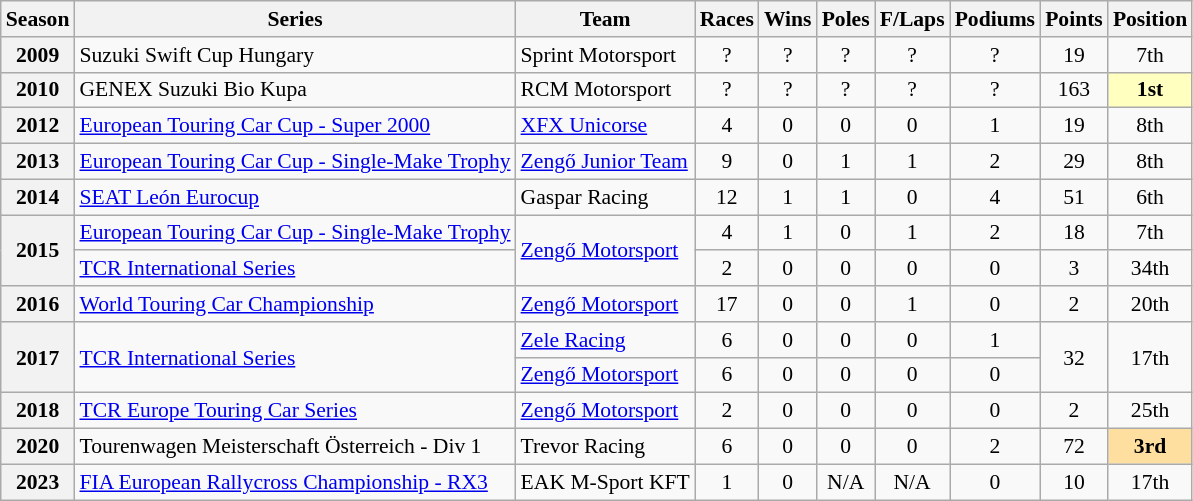<table class="wikitable" style="font-size: 90%; text-align:center">
<tr>
<th>Season</th>
<th>Series</th>
<th>Team</th>
<th>Races</th>
<th>Wins</th>
<th>Poles</th>
<th>F/Laps</th>
<th>Podiums</th>
<th>Points</th>
<th>Position</th>
</tr>
<tr>
<th>2009</th>
<td align=left>Suzuki Swift Cup Hungary</td>
<td align=left>Sprint Motorsport</td>
<td>?</td>
<td>?</td>
<td>?</td>
<td>?</td>
<td>?</td>
<td>19</td>
<td>7th</td>
</tr>
<tr>
<th>2010</th>
<td align=left>GENEX Suzuki Bio Kupa</td>
<td align=left>RCM Motorsport</td>
<td>?</td>
<td>?</td>
<td>?</td>
<td>?</td>
<td>?</td>
<td>163</td>
<td style="background:#FFFFBF;"><strong>1st</strong></td>
</tr>
<tr>
<th>2012</th>
<td align=left><a href='#'>European Touring Car Cup - Super 2000</a></td>
<td align=left><a href='#'>XFX Unicorse</a></td>
<td>4</td>
<td>0</td>
<td>0</td>
<td>0</td>
<td>1</td>
<td>19</td>
<td>8th</td>
</tr>
<tr>
<th>2013</th>
<td align=left><a href='#'>European Touring Car Cup - Single-Make Trophy</a></td>
<td align=left><a href='#'>Zengő Junior Team</a></td>
<td>9</td>
<td>0</td>
<td>1</td>
<td>1</td>
<td>2</td>
<td>29</td>
<td>8th</td>
</tr>
<tr>
<th>2014</th>
<td align=left><a href='#'>SEAT León Eurocup</a></td>
<td align=left>Gaspar Racing</td>
<td>12</td>
<td>1</td>
<td>1</td>
<td>0</td>
<td>4</td>
<td>51</td>
<td>6th</td>
</tr>
<tr>
<th rowspan="2">2015</th>
<td align=left><a href='#'>European Touring Car Cup - Single-Make Trophy</a></td>
<td rowspan="2" align=left><a href='#'>Zengő Motorsport</a></td>
<td>4</td>
<td>1</td>
<td>0</td>
<td>1</td>
<td>2</td>
<td>18</td>
<td>7th</td>
</tr>
<tr>
<td align=left><a href='#'>TCR International Series</a></td>
<td>2</td>
<td>0</td>
<td>0</td>
<td>0</td>
<td>0</td>
<td>3</td>
<td>34th</td>
</tr>
<tr>
<th>2016</th>
<td align=left><a href='#'>World Touring Car Championship</a></td>
<td align=left><a href='#'>Zengő Motorsport</a></td>
<td>17</td>
<td>0</td>
<td>0</td>
<td>1</td>
<td>0</td>
<td>2</td>
<td>20th</td>
</tr>
<tr>
<th rowspan="2">2017</th>
<td rowspan="2" align=left><a href='#'>TCR International Series</a></td>
<td align=left><a href='#'>Zele Racing</a></td>
<td>6</td>
<td>0</td>
<td>0</td>
<td>0</td>
<td>1</td>
<td rowspan="2">32</td>
<td rowspan="2">17th</td>
</tr>
<tr>
<td align=left><a href='#'>Zengő Motorsport</a></td>
<td>6</td>
<td>0</td>
<td>0</td>
<td>0</td>
<td>0</td>
</tr>
<tr>
<th>2018</th>
<td align=left><a href='#'>TCR Europe Touring Car Series</a></td>
<td align=left><a href='#'>Zengő Motorsport</a></td>
<td>2</td>
<td>0</td>
<td>0</td>
<td>0</td>
<td>0</td>
<td>2</td>
<td>25th</td>
</tr>
<tr>
<th>2020</th>
<td align=left>Tourenwagen Meisterschaft Österreich - Div 1</td>
<td align=left>Trevor Racing</td>
<td>6</td>
<td>0</td>
<td>0</td>
<td>0</td>
<td>2</td>
<td>72</td>
<td style="background:#FFDF9F;"><strong>3rd</strong></td>
</tr>
<tr>
<th>2023</th>
<td align=left><a href='#'>FIA European Rallycross Championship - RX3</a></td>
<td align=left>EAK M-Sport KFT</td>
<td>1</td>
<td>0</td>
<td>N/A</td>
<td>N/A</td>
<td>0</td>
<td>10</td>
<td>17th</td>
</tr>
</table>
